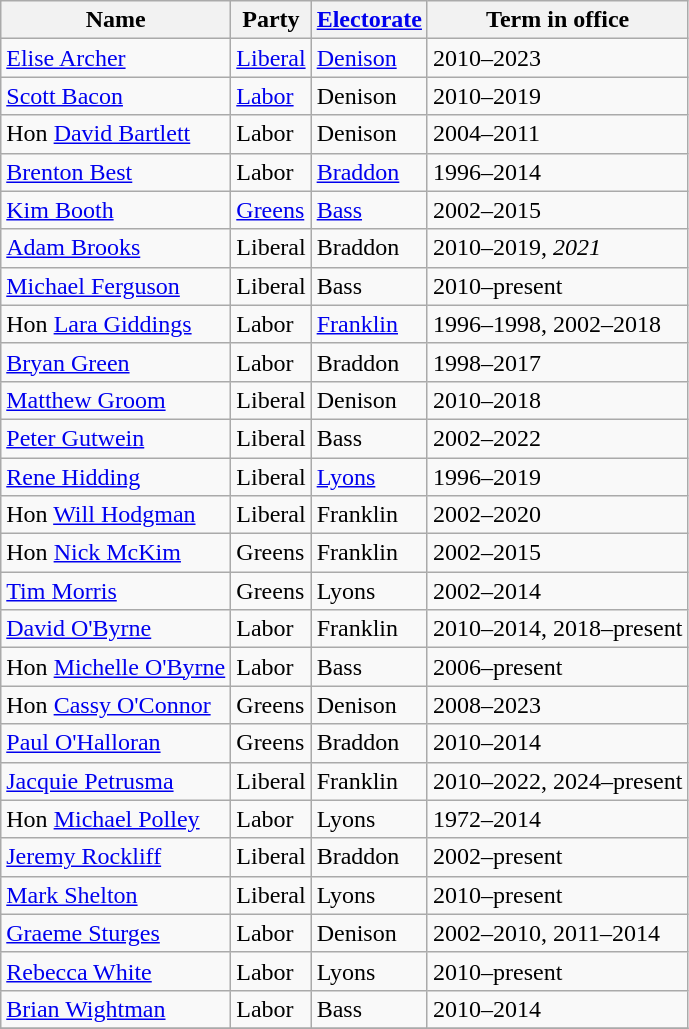<table class="wikitable sortable">
<tr>
<th>Name</th>
<th>Party</th>
<th><a href='#'>Electorate</a></th>
<th>Term in office</th>
</tr>
<tr>
<td><a href='#'>Elise Archer</a></td>
<td><a href='#'>Liberal</a></td>
<td><a href='#'>Denison</a></td>
<td>2010–2023</td>
</tr>
<tr>
<td><a href='#'>Scott Bacon</a></td>
<td><a href='#'>Labor</a></td>
<td>Denison</td>
<td>2010–2019</td>
</tr>
<tr>
<td>Hon <a href='#'>David Bartlett</a></td>
<td>Labor</td>
<td>Denison</td>
<td>2004–2011</td>
</tr>
<tr>
<td><a href='#'>Brenton Best</a></td>
<td>Labor</td>
<td><a href='#'>Braddon</a></td>
<td>1996–2014</td>
</tr>
<tr>
<td><a href='#'>Kim Booth</a></td>
<td><a href='#'>Greens</a></td>
<td><a href='#'>Bass</a></td>
<td>2002–2015</td>
</tr>
<tr>
<td><a href='#'>Adam Brooks</a></td>
<td>Liberal</td>
<td>Braddon</td>
<td>2010–2019, <em>2021</em></td>
</tr>
<tr>
<td><a href='#'>Michael Ferguson</a></td>
<td>Liberal</td>
<td>Bass</td>
<td>2010–present</td>
</tr>
<tr>
<td>Hon <a href='#'>Lara Giddings</a></td>
<td>Labor</td>
<td><a href='#'>Franklin</a></td>
<td>1996–1998, 2002–2018</td>
</tr>
<tr>
<td><a href='#'>Bryan Green</a></td>
<td>Labor</td>
<td>Braddon</td>
<td>1998–2017</td>
</tr>
<tr>
<td><a href='#'>Matthew Groom</a></td>
<td>Liberal</td>
<td>Denison</td>
<td>2010–2018</td>
</tr>
<tr>
<td><a href='#'>Peter Gutwein</a></td>
<td>Liberal</td>
<td>Bass</td>
<td>2002–2022</td>
</tr>
<tr>
<td><a href='#'>Rene Hidding</a></td>
<td>Liberal</td>
<td><a href='#'>Lyons</a></td>
<td>1996–2019</td>
</tr>
<tr>
<td>Hon <a href='#'>Will Hodgman</a></td>
<td>Liberal</td>
<td>Franklin</td>
<td>2002–2020</td>
</tr>
<tr>
<td>Hon <a href='#'>Nick McKim</a></td>
<td>Greens</td>
<td>Franklin</td>
<td>2002–2015</td>
</tr>
<tr>
<td><a href='#'>Tim Morris</a></td>
<td>Greens</td>
<td>Lyons</td>
<td>2002–2014</td>
</tr>
<tr>
<td><a href='#'>David O'Byrne</a></td>
<td>Labor</td>
<td>Franklin</td>
<td>2010–2014, 2018–present</td>
</tr>
<tr>
<td>Hon <a href='#'>Michelle O'Byrne</a></td>
<td>Labor</td>
<td>Bass</td>
<td>2006–present</td>
</tr>
<tr>
<td>Hon <a href='#'>Cassy O'Connor</a></td>
<td>Greens</td>
<td>Denison</td>
<td>2008–2023</td>
</tr>
<tr>
<td><a href='#'>Paul O'Halloran</a></td>
<td>Greens</td>
<td>Braddon</td>
<td>2010–2014</td>
</tr>
<tr>
<td><a href='#'>Jacquie Petrusma</a></td>
<td>Liberal</td>
<td>Franklin</td>
<td>2010–2022, 2024–present</td>
</tr>
<tr>
<td>Hon <a href='#'>Michael Polley</a></td>
<td>Labor</td>
<td>Lyons</td>
<td>1972–2014</td>
</tr>
<tr>
<td><a href='#'>Jeremy Rockliff</a></td>
<td>Liberal</td>
<td>Braddon</td>
<td>2002–present</td>
</tr>
<tr>
<td><a href='#'>Mark Shelton</a></td>
<td>Liberal</td>
<td>Lyons</td>
<td>2010–present</td>
</tr>
<tr>
<td><a href='#'>Graeme Sturges</a></td>
<td>Labor</td>
<td>Denison</td>
<td>2002–2010, 2011–2014</td>
</tr>
<tr>
<td><a href='#'>Rebecca White</a></td>
<td>Labor</td>
<td>Lyons</td>
<td>2010–present</td>
</tr>
<tr>
<td><a href='#'>Brian Wightman</a></td>
<td>Labor</td>
<td>Bass</td>
<td>2010–2014</td>
</tr>
<tr>
</tr>
</table>
